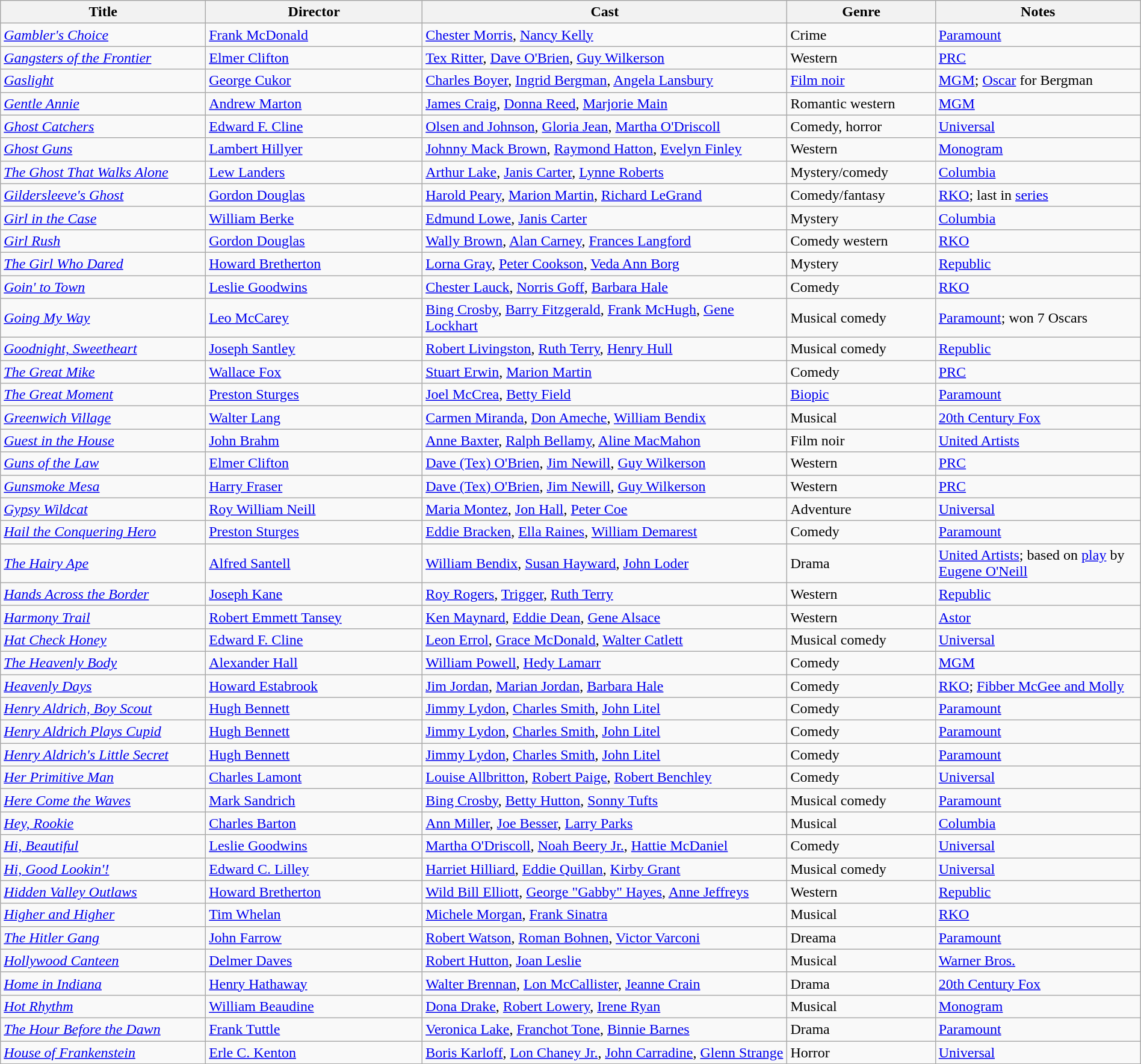<table class="wikitable" style="width:100%;">
<tr>
<th style="width:18%;">Title</th>
<th style="width:19%;">Director</th>
<th style="width:32%;">Cast</th>
<th style="width:13%;">Genre</th>
<th style="width:18%;">Notes</th>
</tr>
<tr>
<td><em><a href='#'>Gambler's Choice</a></em></td>
<td><a href='#'>Frank McDonald</a></td>
<td><a href='#'>Chester Morris</a>, <a href='#'>Nancy Kelly</a></td>
<td>Crime</td>
<td><a href='#'>Paramount</a></td>
</tr>
<tr>
<td><em><a href='#'>Gangsters of the Frontier</a></em></td>
<td><a href='#'>Elmer Clifton</a></td>
<td><a href='#'>Tex Ritter</a>, <a href='#'>Dave O'Brien</a>, <a href='#'>Guy Wilkerson</a></td>
<td>Western</td>
<td><a href='#'>PRC</a></td>
</tr>
<tr>
<td><em><a href='#'>Gaslight</a></em></td>
<td><a href='#'>George Cukor</a></td>
<td><a href='#'>Charles Boyer</a>, <a href='#'>Ingrid Bergman</a>, <a href='#'>Angela Lansbury</a></td>
<td><a href='#'>Film noir</a></td>
<td><a href='#'>MGM</a>; <a href='#'>Oscar</a> for Bergman</td>
</tr>
<tr>
<td><em><a href='#'>Gentle Annie</a></em></td>
<td><a href='#'>Andrew Marton</a></td>
<td><a href='#'>James Craig</a>, <a href='#'>Donna Reed</a>, <a href='#'>Marjorie Main</a></td>
<td>Romantic western</td>
<td><a href='#'>MGM</a></td>
</tr>
<tr>
<td><em><a href='#'>Ghost Catchers</a></em></td>
<td><a href='#'>Edward F. Cline</a></td>
<td><a href='#'>Olsen and Johnson</a>, <a href='#'>Gloria Jean</a>, <a href='#'>Martha O'Driscoll</a></td>
<td>Comedy, horror</td>
<td><a href='#'>Universal</a></td>
</tr>
<tr>
<td><em><a href='#'>Ghost Guns</a></em></td>
<td><a href='#'>Lambert Hillyer</a></td>
<td><a href='#'>Johnny Mack Brown</a>, <a href='#'>Raymond Hatton</a>, <a href='#'>Evelyn Finley</a></td>
<td>Western</td>
<td><a href='#'>Monogram</a></td>
</tr>
<tr>
<td><em><a href='#'>The Ghost That Walks Alone</a></em></td>
<td><a href='#'>Lew Landers</a></td>
<td><a href='#'>Arthur Lake</a>, <a href='#'>Janis Carter</a>, <a href='#'>Lynne Roberts</a></td>
<td>Mystery/comedy</td>
<td><a href='#'>Columbia</a></td>
</tr>
<tr>
<td><em><a href='#'>Gildersleeve's Ghost</a></em></td>
<td><a href='#'>Gordon Douglas</a></td>
<td><a href='#'>Harold Peary</a>, <a href='#'>Marion Martin</a>, <a href='#'>Richard LeGrand</a></td>
<td>Comedy/fantasy</td>
<td><a href='#'>RKO</a>; last in <a href='#'>series</a></td>
</tr>
<tr>
<td><em><a href='#'>Girl in the Case</a></em></td>
<td><a href='#'>William Berke</a></td>
<td><a href='#'>Edmund Lowe</a>, <a href='#'>Janis Carter</a></td>
<td>Mystery</td>
<td><a href='#'>Columbia</a></td>
</tr>
<tr>
<td><em><a href='#'>Girl Rush</a></em></td>
<td><a href='#'>Gordon Douglas</a></td>
<td><a href='#'>Wally Brown</a>, <a href='#'>Alan Carney</a>, <a href='#'>Frances Langford</a></td>
<td>Comedy western</td>
<td><a href='#'>RKO</a></td>
</tr>
<tr>
<td><em><a href='#'>The Girl Who Dared</a></em></td>
<td><a href='#'>Howard Bretherton</a></td>
<td><a href='#'>Lorna Gray</a>, <a href='#'>Peter Cookson</a>, <a href='#'>Veda Ann Borg</a></td>
<td>Mystery</td>
<td><a href='#'>Republic</a></td>
</tr>
<tr>
<td><em><a href='#'>Goin' to Town</a></em></td>
<td><a href='#'>Leslie Goodwins</a></td>
<td><a href='#'>Chester Lauck</a>, <a href='#'>Norris Goff</a>, <a href='#'>Barbara Hale</a></td>
<td>Comedy</td>
<td><a href='#'>RKO</a></td>
</tr>
<tr>
<td><em><a href='#'>Going My Way</a></em></td>
<td><a href='#'>Leo McCarey</a></td>
<td><a href='#'>Bing Crosby</a>, <a href='#'>Barry Fitzgerald</a>, <a href='#'>Frank McHugh</a>, <a href='#'>Gene Lockhart</a></td>
<td>Musical comedy</td>
<td><a href='#'>Paramount</a>; won 7 Oscars</td>
</tr>
<tr>
<td><em><a href='#'>Goodnight, Sweetheart</a></em></td>
<td><a href='#'>Joseph Santley</a></td>
<td><a href='#'>Robert Livingston</a>, <a href='#'>Ruth Terry</a>, <a href='#'>Henry Hull</a></td>
<td>Musical comedy</td>
<td><a href='#'>Republic</a></td>
</tr>
<tr>
<td><em><a href='#'>The Great Mike</a></em></td>
<td><a href='#'>Wallace Fox</a></td>
<td><a href='#'>Stuart Erwin</a>, <a href='#'>Marion Martin</a></td>
<td>Comedy</td>
<td><a href='#'>PRC</a></td>
</tr>
<tr>
<td><em><a href='#'>The Great Moment</a></em></td>
<td><a href='#'>Preston Sturges</a></td>
<td><a href='#'>Joel McCrea</a>, <a href='#'>Betty Field</a></td>
<td><a href='#'>Biopic</a></td>
<td><a href='#'>Paramount</a></td>
</tr>
<tr>
<td><em><a href='#'>Greenwich Village</a></em></td>
<td><a href='#'>Walter Lang</a></td>
<td><a href='#'>Carmen Miranda</a>, <a href='#'>Don Ameche</a>, <a href='#'>William Bendix</a></td>
<td>Musical</td>
<td><a href='#'>20th Century Fox</a></td>
</tr>
<tr>
<td><em><a href='#'>Guest in the House</a></em></td>
<td><a href='#'>John Brahm</a></td>
<td><a href='#'>Anne Baxter</a>, <a href='#'>Ralph Bellamy</a>, <a href='#'>Aline MacMahon</a></td>
<td>Film noir</td>
<td><a href='#'>United Artists</a></td>
</tr>
<tr>
<td><em><a href='#'>Guns of the Law</a></em></td>
<td><a href='#'>Elmer Clifton</a></td>
<td><a href='#'>Dave (Tex) O'Brien</a>, <a href='#'>Jim Newill</a>, <a href='#'>Guy Wilkerson</a></td>
<td>Western</td>
<td><a href='#'>PRC</a></td>
</tr>
<tr>
<td><em><a href='#'>Gunsmoke Mesa</a></em></td>
<td><a href='#'>Harry Fraser</a></td>
<td><a href='#'>Dave (Tex) O'Brien</a>, <a href='#'>Jim Newill</a>, <a href='#'>Guy Wilkerson</a></td>
<td>Western</td>
<td><a href='#'>PRC</a></td>
</tr>
<tr>
<td><em><a href='#'>Gypsy Wildcat</a></em></td>
<td><a href='#'>Roy William Neill</a></td>
<td><a href='#'>Maria Montez</a>, <a href='#'>Jon Hall</a>, <a href='#'>Peter Coe</a></td>
<td>Adventure</td>
<td><a href='#'>Universal</a></td>
</tr>
<tr>
<td><em><a href='#'>Hail the Conquering Hero</a></em></td>
<td><a href='#'>Preston Sturges</a></td>
<td><a href='#'>Eddie Bracken</a>, <a href='#'>Ella Raines</a>, <a href='#'>William Demarest</a></td>
<td>Comedy</td>
<td><a href='#'>Paramount</a></td>
</tr>
<tr>
<td><em><a href='#'>The Hairy Ape</a></em></td>
<td><a href='#'>Alfred Santell</a></td>
<td><a href='#'>William Bendix</a>, <a href='#'>Susan Hayward</a>, <a href='#'>John Loder</a></td>
<td>Drama</td>
<td><a href='#'>United Artists</a>; based on <a href='#'>play</a> by <a href='#'>Eugene O'Neill</a></td>
</tr>
<tr>
<td><em><a href='#'>Hands Across the Border</a></em></td>
<td><a href='#'>Joseph Kane</a></td>
<td><a href='#'>Roy Rogers</a>, <a href='#'>Trigger</a>, <a href='#'>Ruth Terry</a></td>
<td>Western</td>
<td><a href='#'>Republic</a></td>
</tr>
<tr>
<td><em><a href='#'>Harmony Trail</a></em></td>
<td><a href='#'>Robert Emmett Tansey</a></td>
<td><a href='#'>Ken Maynard</a>, <a href='#'>Eddie Dean</a>, <a href='#'>Gene Alsace</a></td>
<td>Western</td>
<td><a href='#'>Astor</a></td>
</tr>
<tr>
<td><em><a href='#'>Hat Check Honey</a></em></td>
<td><a href='#'>Edward F. Cline</a></td>
<td><a href='#'>Leon Errol</a>, <a href='#'>Grace McDonald</a>, <a href='#'>Walter Catlett</a></td>
<td>Musical comedy</td>
<td><a href='#'>Universal</a></td>
</tr>
<tr>
<td><em><a href='#'>The Heavenly Body</a></em></td>
<td><a href='#'>Alexander Hall</a></td>
<td><a href='#'>William Powell</a>, <a href='#'>Hedy Lamarr</a></td>
<td>Comedy</td>
<td><a href='#'>MGM</a></td>
</tr>
<tr>
<td><em><a href='#'>Heavenly Days</a></em></td>
<td><a href='#'>Howard Estabrook</a></td>
<td><a href='#'>Jim Jordan</a>, <a href='#'>Marian Jordan</a>, <a href='#'>Barbara Hale</a></td>
<td>Comedy</td>
<td><a href='#'>RKO</a>; <a href='#'>Fibber McGee and Molly</a></td>
</tr>
<tr>
<td><em><a href='#'>Henry Aldrich, Boy Scout</a></em></td>
<td><a href='#'>Hugh Bennett</a></td>
<td><a href='#'>Jimmy Lydon</a>, <a href='#'>Charles Smith</a>, <a href='#'>John Litel</a></td>
<td>Comedy</td>
<td><a href='#'>Paramount</a></td>
</tr>
<tr>
<td><em><a href='#'>Henry Aldrich Plays Cupid</a></em></td>
<td><a href='#'>Hugh Bennett</a></td>
<td><a href='#'>Jimmy Lydon</a>, <a href='#'>Charles Smith</a>, <a href='#'>John Litel</a></td>
<td>Comedy</td>
<td><a href='#'>Paramount</a></td>
</tr>
<tr>
<td><em><a href='#'>Henry Aldrich's Little Secret</a></em></td>
<td><a href='#'>Hugh Bennett</a></td>
<td><a href='#'>Jimmy Lydon</a>, <a href='#'>Charles Smith</a>, <a href='#'>John Litel</a></td>
<td>Comedy</td>
<td><a href='#'>Paramount</a></td>
</tr>
<tr>
<td><em><a href='#'>Her Primitive Man</a></em></td>
<td><a href='#'>Charles Lamont</a></td>
<td><a href='#'>Louise Allbritton</a>, <a href='#'>Robert Paige</a>, <a href='#'>Robert Benchley</a></td>
<td>Comedy</td>
<td><a href='#'>Universal</a></td>
</tr>
<tr>
<td><em><a href='#'>Here Come the Waves</a></em></td>
<td><a href='#'>Mark Sandrich</a></td>
<td><a href='#'>Bing Crosby</a>, <a href='#'>Betty Hutton</a>, <a href='#'>Sonny Tufts</a></td>
<td>Musical comedy</td>
<td><a href='#'>Paramount</a></td>
</tr>
<tr>
<td><em><a href='#'>Hey, Rookie</a></em></td>
<td><a href='#'>Charles Barton</a></td>
<td><a href='#'>Ann Miller</a>, <a href='#'>Joe Besser</a>, <a href='#'>Larry Parks</a></td>
<td>Musical</td>
<td><a href='#'>Columbia</a></td>
</tr>
<tr>
<td><em><a href='#'>Hi, Beautiful</a></em></td>
<td><a href='#'>Leslie Goodwins</a></td>
<td><a href='#'>Martha O'Driscoll</a>, <a href='#'>Noah Beery Jr.</a>, <a href='#'>Hattie McDaniel</a></td>
<td>Comedy</td>
<td><a href='#'>Universal</a></td>
</tr>
<tr>
<td><em><a href='#'>Hi, Good Lookin'!</a></em></td>
<td><a href='#'>Edward C. Lilley</a></td>
<td><a href='#'>Harriet Hilliard</a>, <a href='#'>Eddie Quillan</a>, <a href='#'>Kirby Grant</a></td>
<td>Musical comedy</td>
<td><a href='#'>Universal</a></td>
</tr>
<tr>
<td><em><a href='#'>Hidden Valley Outlaws</a></em></td>
<td><a href='#'>Howard Bretherton</a></td>
<td><a href='#'>Wild Bill Elliott</a>, <a href='#'>George "Gabby" Hayes</a>, <a href='#'>Anne Jeffreys</a></td>
<td>Western</td>
<td><a href='#'>Republic</a></td>
</tr>
<tr>
<td><em><a href='#'>Higher and Higher</a></em></td>
<td><a href='#'>Tim Whelan</a></td>
<td><a href='#'>Michele Morgan</a>, <a href='#'>Frank Sinatra</a></td>
<td>Musical</td>
<td><a href='#'>RKO</a></td>
</tr>
<tr>
<td><em><a href='#'>The Hitler Gang</a></em></td>
<td><a href='#'>John Farrow</a></td>
<td><a href='#'>Robert Watson</a>, <a href='#'>Roman Bohnen</a>, <a href='#'>Victor Varconi</a></td>
<td>Dreama</td>
<td><a href='#'>Paramount</a></td>
</tr>
<tr>
<td><em><a href='#'>Hollywood Canteen</a></em></td>
<td><a href='#'>Delmer Daves</a></td>
<td><a href='#'>Robert Hutton</a>, <a href='#'>Joan Leslie</a></td>
<td>Musical</td>
<td><a href='#'>Warner Bros.</a></td>
</tr>
<tr>
<td><em><a href='#'>Home in Indiana</a></em></td>
<td><a href='#'>Henry Hathaway</a></td>
<td><a href='#'>Walter Brennan</a>, <a href='#'>Lon McCallister</a>, <a href='#'>Jeanne Crain</a></td>
<td>Drama</td>
<td><a href='#'>20th Century Fox</a></td>
</tr>
<tr>
<td><em><a href='#'>Hot Rhythm</a></em></td>
<td><a href='#'>William Beaudine</a></td>
<td><a href='#'>Dona Drake</a>, <a href='#'>Robert Lowery</a>, <a href='#'>Irene Ryan</a></td>
<td>Musical</td>
<td><a href='#'>Monogram</a></td>
</tr>
<tr>
<td><em><a href='#'>The Hour Before the Dawn</a></em></td>
<td><a href='#'>Frank Tuttle</a></td>
<td><a href='#'>Veronica Lake</a>, <a href='#'>Franchot Tone</a>, <a href='#'>Binnie Barnes</a></td>
<td>Drama</td>
<td><a href='#'>Paramount</a></td>
</tr>
<tr>
<td><em><a href='#'>House of Frankenstein</a></em></td>
<td><a href='#'>Erle C. Kenton</a></td>
<td><a href='#'>Boris Karloff</a>, <a href='#'>Lon Chaney Jr.</a>, <a href='#'>John Carradine</a>, <a href='#'>Glenn Strange</a></td>
<td>Horror</td>
<td><a href='#'>Universal</a></td>
</tr>
<tr>
</tr>
</table>
